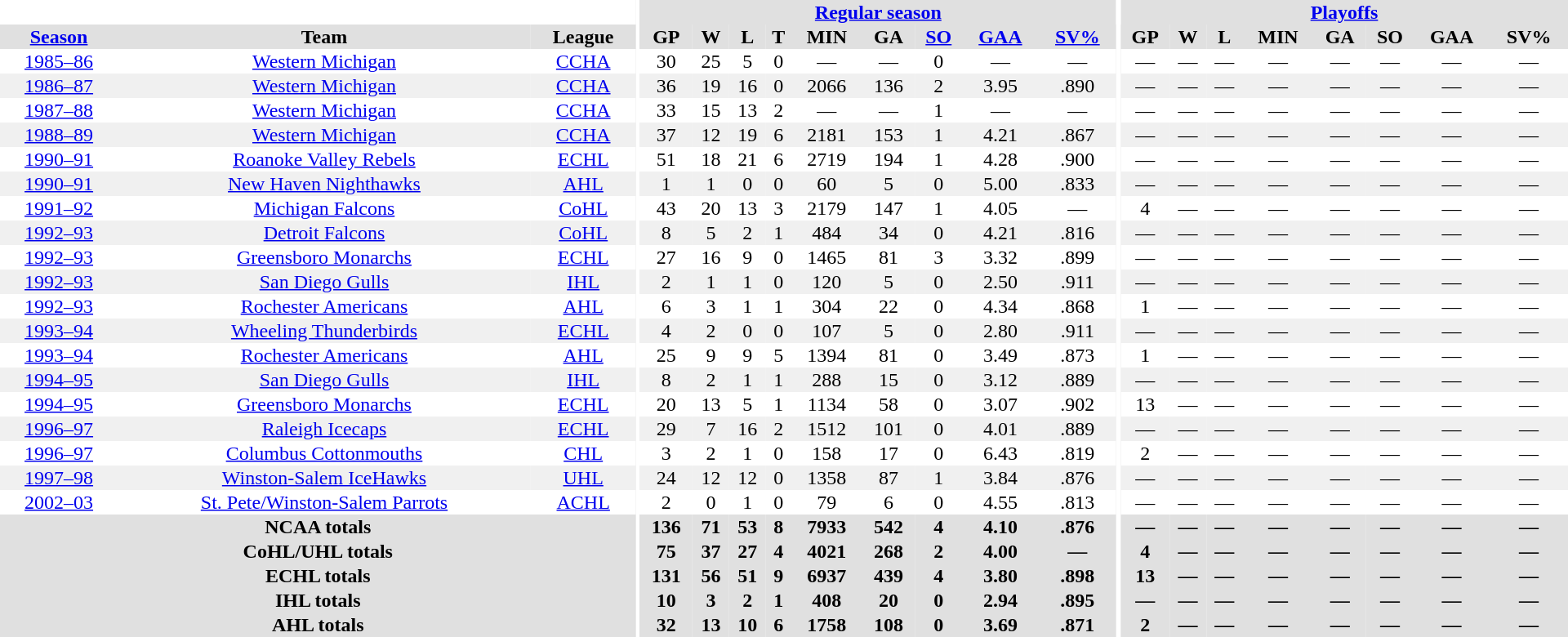<table border="0" cellpadding="1" cellspacing="0" style="text-align:center; width:80em">
<tr bgcolor="#e0e0e0">
<th colspan="3" bgcolor="#ffffff"></th>
<th rowspan="99" bgcolor="#ffffff"></th>
<th colspan="9"><a href='#'>Regular season</a></th>
<th rowspan="99" bgcolor="#ffffff"></th>
<th colspan="8"><a href='#'>Playoffs</a></th>
</tr>
<tr bgcolor="#e0e0e0">
<th><a href='#'>Season</a></th>
<th>Team</th>
<th>League</th>
<th>GP</th>
<th>W</th>
<th>L</th>
<th>T</th>
<th>MIN</th>
<th>GA</th>
<th><a href='#'>SO</a></th>
<th><a href='#'>GAA</a></th>
<th><a href='#'>SV%</a></th>
<th>GP</th>
<th>W</th>
<th>L</th>
<th>MIN</th>
<th>GA</th>
<th>SO</th>
<th>GAA</th>
<th>SV%</th>
</tr>
<tr>
<td><a href='#'>1985–86</a></td>
<td><a href='#'>Western Michigan</a></td>
<td><a href='#'>CCHA</a></td>
<td>30</td>
<td>25</td>
<td>5</td>
<td>0</td>
<td>—</td>
<td>—</td>
<td>0</td>
<td>—</td>
<td>—</td>
<td>—</td>
<td>—</td>
<td>—</td>
<td>—</td>
<td>—</td>
<td>—</td>
<td>—</td>
<td>—</td>
</tr>
<tr bgcolor="f0f0f0">
<td><a href='#'>1986–87</a></td>
<td><a href='#'>Western Michigan</a></td>
<td><a href='#'>CCHA</a></td>
<td>36</td>
<td>19</td>
<td>16</td>
<td>0</td>
<td>2066</td>
<td>136</td>
<td>2</td>
<td>3.95</td>
<td>.890</td>
<td>—</td>
<td>—</td>
<td>—</td>
<td>—</td>
<td>—</td>
<td>—</td>
<td>—</td>
<td>—</td>
</tr>
<tr>
<td><a href='#'>1987–88</a></td>
<td><a href='#'>Western Michigan</a></td>
<td><a href='#'>CCHA</a></td>
<td>33</td>
<td>15</td>
<td>13</td>
<td>2</td>
<td>—</td>
<td>—</td>
<td>1</td>
<td>—</td>
<td>—</td>
<td>—</td>
<td>—</td>
<td>—</td>
<td>—</td>
<td>—</td>
<td>—</td>
<td>—</td>
<td>—</td>
</tr>
<tr bgcolor="f0f0f0">
<td><a href='#'>1988–89</a></td>
<td><a href='#'>Western Michigan</a></td>
<td><a href='#'>CCHA</a></td>
<td>37</td>
<td>12</td>
<td>19</td>
<td>6</td>
<td>2181</td>
<td>153</td>
<td>1</td>
<td>4.21</td>
<td>.867</td>
<td>—</td>
<td>—</td>
<td>—</td>
<td>—</td>
<td>—</td>
<td>—</td>
<td>—</td>
<td>—</td>
</tr>
<tr>
<td><a href='#'>1990–91</a></td>
<td><a href='#'>Roanoke Valley Rebels</a></td>
<td><a href='#'>ECHL</a></td>
<td>51</td>
<td>18</td>
<td>21</td>
<td>6</td>
<td>2719</td>
<td>194</td>
<td>1</td>
<td>4.28</td>
<td>.900</td>
<td>—</td>
<td>—</td>
<td>—</td>
<td>—</td>
<td>—</td>
<td>—</td>
<td>—</td>
<td>—</td>
</tr>
<tr bgcolor="f0f0f0">
<td><a href='#'>1990–91</a></td>
<td><a href='#'>New Haven Nighthawks</a></td>
<td><a href='#'>AHL</a></td>
<td>1</td>
<td>1</td>
<td>0</td>
<td>0</td>
<td>60</td>
<td>5</td>
<td>0</td>
<td>5.00</td>
<td>.833</td>
<td>—</td>
<td>—</td>
<td>—</td>
<td>—</td>
<td>—</td>
<td>—</td>
<td>—</td>
<td>—</td>
</tr>
<tr>
<td><a href='#'>1991–92</a></td>
<td><a href='#'>Michigan Falcons</a></td>
<td><a href='#'>CoHL</a></td>
<td>43</td>
<td>20</td>
<td>13</td>
<td>3</td>
<td>2179</td>
<td>147</td>
<td>1</td>
<td>4.05</td>
<td>—</td>
<td>4</td>
<td>—</td>
<td>—</td>
<td>—</td>
<td>—</td>
<td>—</td>
<td>—</td>
<td>—</td>
</tr>
<tr bgcolor="f0f0f0">
<td><a href='#'>1992–93</a></td>
<td><a href='#'>Detroit Falcons</a></td>
<td><a href='#'>CoHL</a></td>
<td>8</td>
<td>5</td>
<td>2</td>
<td>1</td>
<td>484</td>
<td>34</td>
<td>0</td>
<td>4.21</td>
<td>.816</td>
<td>—</td>
<td>—</td>
<td>—</td>
<td>—</td>
<td>—</td>
<td>—</td>
<td>—</td>
<td>—</td>
</tr>
<tr>
<td><a href='#'>1992–93</a></td>
<td><a href='#'>Greensboro Monarchs</a></td>
<td><a href='#'>ECHL</a></td>
<td>27</td>
<td>16</td>
<td>9</td>
<td>0</td>
<td>1465</td>
<td>81</td>
<td>3</td>
<td>3.32</td>
<td>.899</td>
<td>—</td>
<td>—</td>
<td>—</td>
<td>—</td>
<td>—</td>
<td>—</td>
<td>—</td>
<td>—</td>
</tr>
<tr bgcolor="f0f0f0">
<td><a href='#'>1992–93</a></td>
<td><a href='#'>San Diego Gulls</a></td>
<td><a href='#'>IHL</a></td>
<td>2</td>
<td>1</td>
<td>1</td>
<td>0</td>
<td>120</td>
<td>5</td>
<td>0</td>
<td>2.50</td>
<td>.911</td>
<td>—</td>
<td>—</td>
<td>—</td>
<td>—</td>
<td>—</td>
<td>—</td>
<td>—</td>
<td>—</td>
</tr>
<tr>
<td><a href='#'>1992–93</a></td>
<td><a href='#'>Rochester Americans</a></td>
<td><a href='#'>AHL</a></td>
<td>6</td>
<td>3</td>
<td>1</td>
<td>1</td>
<td>304</td>
<td>22</td>
<td>0</td>
<td>4.34</td>
<td>.868</td>
<td>1</td>
<td>—</td>
<td>—</td>
<td>—</td>
<td>—</td>
<td>—</td>
<td>—</td>
<td>—</td>
</tr>
<tr bgcolor="f0f0f0">
<td><a href='#'>1993–94</a></td>
<td><a href='#'>Wheeling Thunderbirds</a></td>
<td><a href='#'>ECHL</a></td>
<td>4</td>
<td>2</td>
<td>0</td>
<td>0</td>
<td>107</td>
<td>5</td>
<td>0</td>
<td>2.80</td>
<td>.911</td>
<td>—</td>
<td>—</td>
<td>—</td>
<td>—</td>
<td>—</td>
<td>—</td>
<td>—</td>
<td>—</td>
</tr>
<tr>
<td><a href='#'>1993–94</a></td>
<td><a href='#'>Rochester Americans</a></td>
<td><a href='#'>AHL</a></td>
<td>25</td>
<td>9</td>
<td>9</td>
<td>5</td>
<td>1394</td>
<td>81</td>
<td>0</td>
<td>3.49</td>
<td>.873</td>
<td>1</td>
<td>—</td>
<td>—</td>
<td>—</td>
<td>—</td>
<td>—</td>
<td>—</td>
<td>—</td>
</tr>
<tr bgcolor="f0f0f0">
<td><a href='#'>1994–95</a></td>
<td><a href='#'>San Diego Gulls</a></td>
<td><a href='#'>IHL</a></td>
<td>8</td>
<td>2</td>
<td>1</td>
<td>1</td>
<td>288</td>
<td>15</td>
<td>0</td>
<td>3.12</td>
<td>.889</td>
<td>—</td>
<td>—</td>
<td>—</td>
<td>—</td>
<td>—</td>
<td>—</td>
<td>—</td>
<td>—</td>
</tr>
<tr>
<td><a href='#'>1994–95</a></td>
<td><a href='#'>Greensboro Monarchs</a></td>
<td><a href='#'>ECHL</a></td>
<td>20</td>
<td>13</td>
<td>5</td>
<td>1</td>
<td>1134</td>
<td>58</td>
<td>0</td>
<td>3.07</td>
<td>.902</td>
<td>13</td>
<td>—</td>
<td>—</td>
<td>—</td>
<td>—</td>
<td>—</td>
<td>—</td>
<td>—</td>
</tr>
<tr bgcolor="f0f0f0">
<td><a href='#'>1996–97</a></td>
<td><a href='#'>Raleigh Icecaps</a></td>
<td><a href='#'>ECHL</a></td>
<td>29</td>
<td>7</td>
<td>16</td>
<td>2</td>
<td>1512</td>
<td>101</td>
<td>0</td>
<td>4.01</td>
<td>.889</td>
<td>—</td>
<td>—</td>
<td>—</td>
<td>—</td>
<td>—</td>
<td>—</td>
<td>—</td>
<td>—</td>
</tr>
<tr>
<td><a href='#'>1996–97</a></td>
<td><a href='#'>Columbus Cottonmouths</a></td>
<td><a href='#'>CHL</a></td>
<td>3</td>
<td>2</td>
<td>1</td>
<td>0</td>
<td>158</td>
<td>17</td>
<td>0</td>
<td>6.43</td>
<td>.819</td>
<td>2</td>
<td>—</td>
<td>—</td>
<td>—</td>
<td>—</td>
<td>—</td>
<td>—</td>
<td>—</td>
</tr>
<tr bgcolor="f0f0f0">
<td><a href='#'>1997–98</a></td>
<td><a href='#'>Winston-Salem IceHawks</a></td>
<td><a href='#'>UHL</a></td>
<td>24</td>
<td>12</td>
<td>12</td>
<td>0</td>
<td>1358</td>
<td>87</td>
<td>1</td>
<td>3.84</td>
<td>.876</td>
<td>—</td>
<td>—</td>
<td>—</td>
<td>—</td>
<td>—</td>
<td>—</td>
<td>—</td>
<td>—</td>
</tr>
<tr>
<td><a href='#'>2002–03</a></td>
<td><a href='#'>St. Pete/Winston-Salem Parrots</a></td>
<td><a href='#'>ACHL</a></td>
<td>2</td>
<td>0</td>
<td>1</td>
<td>0</td>
<td>79</td>
<td>6</td>
<td>0</td>
<td>4.55</td>
<td>.813</td>
<td>—</td>
<td>—</td>
<td>—</td>
<td>—</td>
<td>—</td>
<td>—</td>
<td>—</td>
<td>—</td>
</tr>
<tr bgcolor="#e0e0e0">
<th colspan="3">NCAA totals</th>
<th>136</th>
<th>71</th>
<th>53</th>
<th>8</th>
<th>7933</th>
<th>542</th>
<th>4</th>
<th>4.10</th>
<th>.876</th>
<th>—</th>
<th>—</th>
<th>—</th>
<th>—</th>
<th>—</th>
<th>—</th>
<th>—</th>
<th>—</th>
</tr>
<tr bgcolor="#e0e0e0">
<th colspan="3">CoHL/UHL totals</th>
<th>75</th>
<th>37</th>
<th>27</th>
<th>4</th>
<th>4021</th>
<th>268</th>
<th>2</th>
<th>4.00</th>
<th>—</th>
<th>4</th>
<th>—</th>
<th>—</th>
<th>—</th>
<th>—</th>
<th>—</th>
<th>—</th>
<th>—</th>
</tr>
<tr bgcolor="#e0e0e0">
<th colspan="3">ECHL totals</th>
<th>131</th>
<th>56</th>
<th>51</th>
<th>9</th>
<th>6937</th>
<th>439</th>
<th>4</th>
<th>3.80</th>
<th>.898</th>
<th>13</th>
<th>—</th>
<th>—</th>
<th>—</th>
<th>—</th>
<th>—</th>
<th>—</th>
<th>—</th>
</tr>
<tr bgcolor="#e0e0e0">
<th colspan="3">IHL totals</th>
<th>10</th>
<th>3</th>
<th>2</th>
<th>1</th>
<th>408</th>
<th>20</th>
<th>0</th>
<th>2.94</th>
<th>.895</th>
<th>—</th>
<th>—</th>
<th>—</th>
<th>—</th>
<th>—</th>
<th>—</th>
<th>—</th>
<th>—</th>
</tr>
<tr bgcolor="#e0e0e0">
<th colspan="3">AHL totals</th>
<th>32</th>
<th>13</th>
<th>10</th>
<th>6</th>
<th>1758</th>
<th>108</th>
<th>0</th>
<th>3.69</th>
<th>.871</th>
<th>2</th>
<th>—</th>
<th>—</th>
<th>—</th>
<th>—</th>
<th>—</th>
<th>—</th>
<th>—</th>
</tr>
</table>
